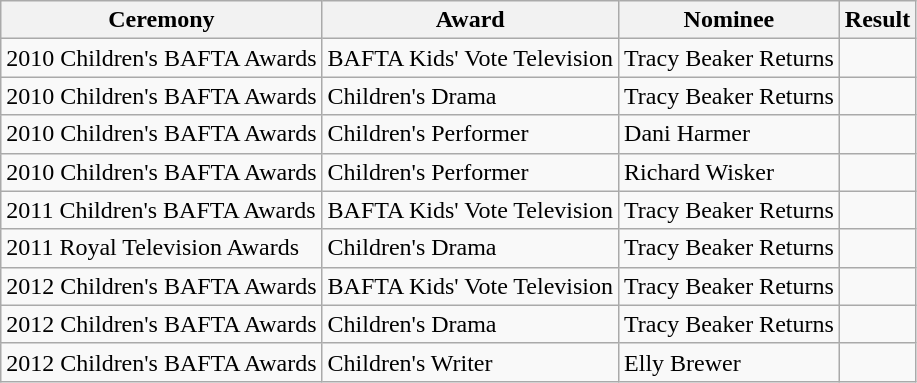<table class="wikitable">
<tr>
<th>Ceremony</th>
<th>Award</th>
<th>Nominee</th>
<th>Result</th>
</tr>
<tr>
<td>2010 Children's BAFTA Awards</td>
<td>BAFTA Kids' Vote Television</td>
<td>Tracy Beaker Returns</td>
<td></td>
</tr>
<tr>
<td>2010 Children's BAFTA Awards</td>
<td>Children's Drama</td>
<td>Tracy Beaker Returns</td>
<td></td>
</tr>
<tr>
<td>2010 Children's BAFTA Awards</td>
<td>Children's Performer</td>
<td>Dani Harmer</td>
<td></td>
</tr>
<tr>
<td>2010 Children's BAFTA Awards</td>
<td>Children's Performer</td>
<td>Richard Wisker</td>
<td></td>
</tr>
<tr>
<td>2011 Children's BAFTA Awards</td>
<td>BAFTA Kids' Vote Television</td>
<td>Tracy Beaker Returns</td>
<td></td>
</tr>
<tr>
<td>2011 Royal Television Awards</td>
<td>Children's Drama</td>
<td>Tracy Beaker Returns</td>
<td></td>
</tr>
<tr>
<td>2012 Children's BAFTA Awards</td>
<td>BAFTA Kids' Vote Television</td>
<td>Tracy Beaker Returns</td>
<td></td>
</tr>
<tr>
<td>2012 Children's BAFTA Awards</td>
<td>Children's Drama</td>
<td>Tracy Beaker Returns</td>
<td></td>
</tr>
<tr>
<td>2012 Children's BAFTA Awards</td>
<td>Children's Writer</td>
<td>Elly Brewer</td>
<td></td>
</tr>
</table>
